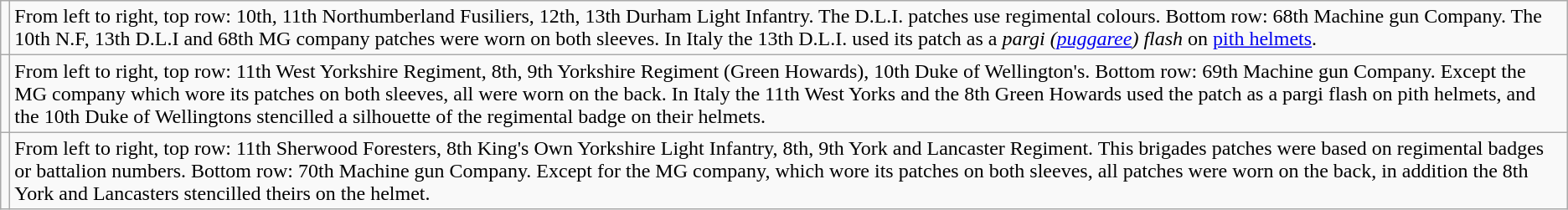<table class="wikitable">
<tr>
<td></td>
<td>From left to right, top row: 10th, 11th Northumberland Fusiliers, 12th, 13th Durham Light Infantry.  The D.L.I. patches use regimental colours. Bottom row: 68th Machine gun Company. The 10th N.F, 13th D.L.I and 68th MG company patches were worn on both sleeves. In Italy the 13th D.L.I. used its patch as a <em>pargi (<a href='#'>puggaree</a>) flash</em> on <a href='#'>pith helmets</a>.</td>
</tr>
<tr>
<td></td>
<td>From left to right, top row: 11th West Yorkshire Regiment, 8th, 9th Yorkshire Regiment (Green Howards), 10th Duke of Wellington's. Bottom row: 69th Machine gun Company. Except the MG company which wore its patches on both sleeves, all were worn on the back. In Italy the 11th West Yorks and the 8th Green Howards used the patch as a pargi flash on pith helmets, and the 10th Duke of Wellingtons stencilled a silhouette of the regimental badge on their helmets.</td>
</tr>
<tr>
<td></td>
<td>From left to right, top row: 11th Sherwood Foresters, 8th King's Own Yorkshire Light Infantry, 8th, 9th York and Lancaster Regiment. This brigades patches were based on regimental badges or battalion numbers. Bottom row: 70th Machine gun Company. Except for the MG company, which wore its patches on both sleeves, all patches were worn on the back, in addition the 8th York and Lancasters stencilled theirs on the helmet.</td>
</tr>
</table>
